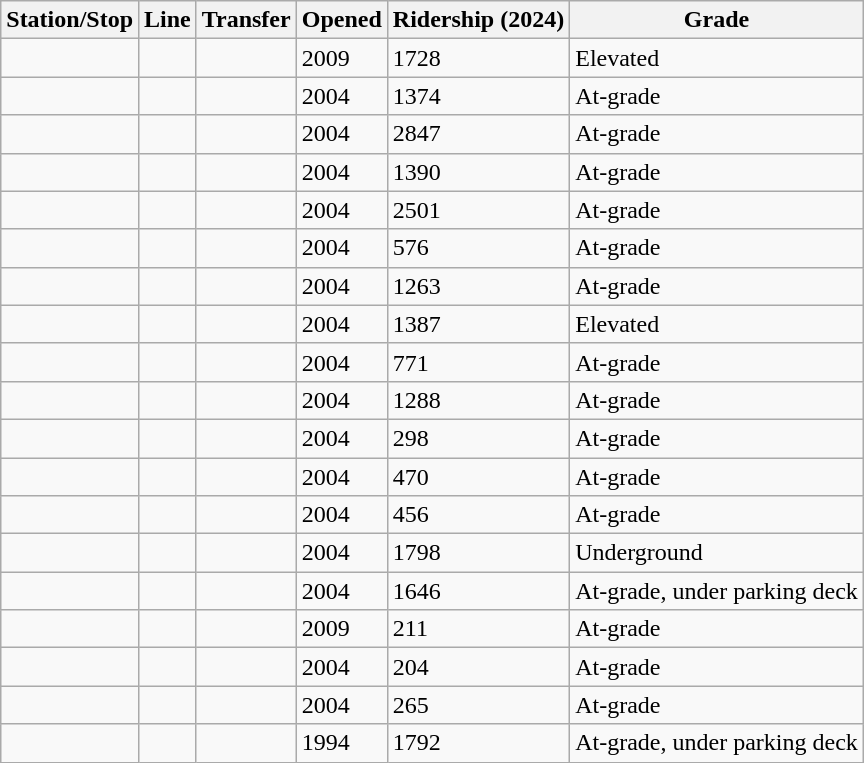<table class="wikitable plainrowheaders sortable">
<tr>
<th scope=col>Station/Stop</th>
<th scope=col>Line</th>
<th scope-col>Transfer</th>
<th scope=col>Opened</th>
<th>Ridership (2024)</th>
<th scope="col">Grade</th>
</tr>
<tr>
<td></td>
<td></td>
<td></td>
<td>2009</td>
<td>1728</td>
<td>Elevated</td>
</tr>
<tr>
<td></td>
<td></td>
<td></td>
<td>2004</td>
<td>1374</td>
<td>At-grade</td>
</tr>
<tr>
<td></td>
<td></td>
<td></td>
<td>2004</td>
<td>2847</td>
<td>At-grade</td>
</tr>
<tr>
<td></td>
<td></td>
<td></td>
<td>2004</td>
<td>1390</td>
<td>At-grade</td>
</tr>
<tr>
<td></td>
<td></td>
<td></td>
<td>2004</td>
<td>2501</td>
<td>At-grade</td>
</tr>
<tr>
<td></td>
<td></td>
<td></td>
<td>2004</td>
<td>576</td>
<td>At-grade</td>
</tr>
<tr>
<td></td>
<td></td>
<td></td>
<td>2004</td>
<td>1263</td>
<td>At-grade</td>
</tr>
<tr>
<td></td>
<td></td>
<td></td>
<td>2004</td>
<td>1387</td>
<td>Elevated</td>
</tr>
<tr>
<td></td>
<td></td>
<td></td>
<td>2004</td>
<td>771</td>
<td>At-grade</td>
</tr>
<tr>
<td></td>
<td></td>
<td></td>
<td>2004</td>
<td>1288</td>
<td>At-grade</td>
</tr>
<tr>
<td></td>
<td></td>
<td></td>
<td>2004</td>
<td>298</td>
<td>At-grade</td>
</tr>
<tr>
<td></td>
<td></td>
<td></td>
<td>2004</td>
<td>470</td>
<td>At-grade</td>
</tr>
<tr>
<td></td>
<td></td>
<td></td>
<td>2004</td>
<td>456</td>
<td>At-grade</td>
</tr>
<tr>
<td></td>
<td></td>
<td></td>
<td>2004</td>
<td>1798</td>
<td>Underground</td>
</tr>
<tr>
<td></td>
<td></td>
<td></td>
<td>2004</td>
<td>1646</td>
<td>At-grade, under parking deck</td>
</tr>
<tr>
<td></td>
<td></td>
<td></td>
<td>2009</td>
<td>211</td>
<td>At-grade</td>
</tr>
<tr>
<td></td>
<td></td>
<td></td>
<td>2004</td>
<td>204</td>
<td>At-grade</td>
</tr>
<tr>
<td></td>
<td></td>
<td></td>
<td>2004</td>
<td>265</td>
<td>At-grade</td>
</tr>
<tr>
<td></td>
<td></td>
<td></td>
<td>1994</td>
<td>1792</td>
<td>At-grade, under parking deck</td>
</tr>
</table>
